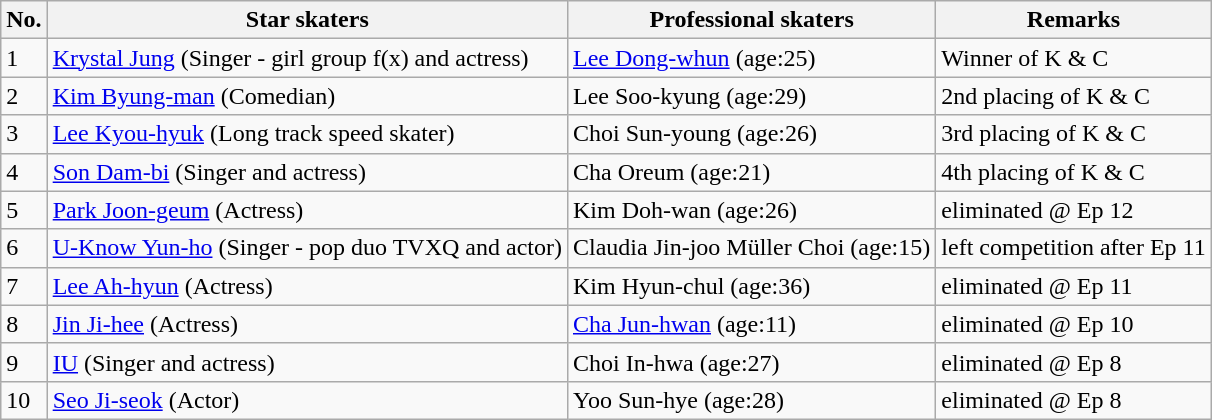<table class="wikitable unsortable">
<tr>
<th>No.</th>
<th>Star skaters</th>
<th>Professional skaters</th>
<th class="unsortable">Remarks</th>
</tr>
<tr>
<td>1</td>
<td><a href='#'>Krystal Jung</a> (Singer - girl group f(x) and actress)</td>
<td><a href='#'>Lee Dong-whun</a> (age:25)</td>
<td>Winner of K & C</td>
</tr>
<tr>
<td>2</td>
<td><a href='#'>Kim Byung-man</a> (Comedian)</td>
<td>Lee Soo-kyung (age:29)</td>
<td>2nd placing of K & C</td>
</tr>
<tr>
<td>3</td>
<td><a href='#'>Lee Kyou-hyuk</a> (Long track speed skater)</td>
<td>Choi Sun-young (age:26)</td>
<td>3rd placing of K & C</td>
</tr>
<tr>
<td>4</td>
<td><a href='#'>Son Dam-bi</a> (Singer and actress)</td>
<td>Cha Oreum (age:21)</td>
<td>4th placing of K & C</td>
</tr>
<tr>
<td>5</td>
<td><a href='#'>Park Joon-geum</a> (Actress)</td>
<td>Kim Doh-wan (age:26)</td>
<td>eliminated @ Ep 12</td>
</tr>
<tr>
<td>6</td>
<td><a href='#'>U-Know Yun-ho</a> (Singer - pop duo TVXQ and actor)</td>
<td>Claudia Jin-joo Müller Choi (age:15)</td>
<td>left competition after Ep 11</td>
</tr>
<tr>
<td>7</td>
<td><a href='#'>Lee Ah-hyun</a> (Actress)</td>
<td>Kim Hyun-chul (age:36)</td>
<td>eliminated @ Ep 11</td>
</tr>
<tr>
<td>8</td>
<td><a href='#'>Jin Ji-hee</a> (Actress)</td>
<td><a href='#'>Cha Jun-hwan</a> (age:11)</td>
<td>eliminated @ Ep 10</td>
</tr>
<tr>
<td>9</td>
<td><a href='#'>IU</a> (Singer and actress)</td>
<td>Choi In-hwa (age:27)</td>
<td>eliminated @ Ep 8</td>
</tr>
<tr>
<td>10</td>
<td><a href='#'>Seo Ji-seok</a> (Actor)</td>
<td>Yoo Sun-hye (age:28)</td>
<td>eliminated @ Ep 8</td>
</tr>
</table>
